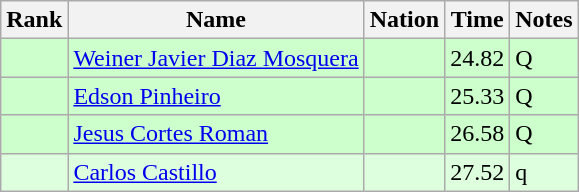<table class="wikitable sortable">
<tr>
<th>Rank</th>
<th>Name</th>
<th>Nation</th>
<th>Time</th>
<th>Notes</th>
</tr>
<tr bgcolor=ccffcc>
<td></td>
<td><a href='#'>Weiner Javier Diaz Mosquera</a></td>
<td></td>
<td>24.82</td>
<td>Q</td>
</tr>
<tr bgcolor=ccffcc>
<td></td>
<td><a href='#'>Edson Pinheiro</a></td>
<td></td>
<td>25.33</td>
<td>Q</td>
</tr>
<tr bgcolor=ccffcc>
<td></td>
<td><a href='#'>Jesus Cortes Roman</a></td>
<td></td>
<td>26.58</td>
<td>Q</td>
</tr>
<tr bgcolor=ddffdd>
<td></td>
<td><a href='#'>Carlos Castillo</a></td>
<td></td>
<td>27.52</td>
<td>q</td>
</tr>
</table>
